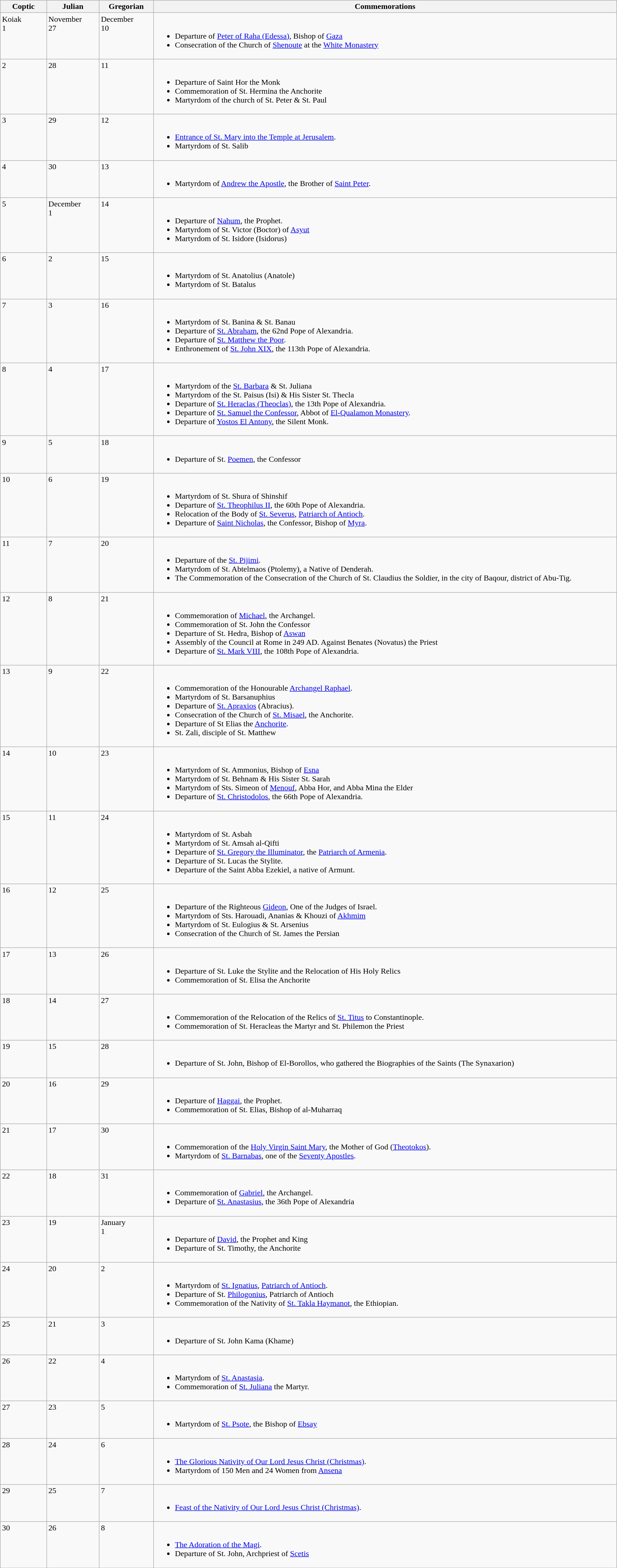<table class="wikitable">
<tr>
<th style="width:5%;">Coptic</th>
<th style="width:5%;">Julian</th>
<th style="width:5%;">Gregorian</th>
<th style="width:50%;">Commemorations</th>
</tr>
<tr valign="top">
<td>Koiak<br>1</td>
<td>November<br>27</td>
<td>December<br>10</td>
<td><br><ul><li>Departure of <a href='#'>Peter of Raha (Edessa)</a>, Bishop of <a href='#'>Gaza</a></li><li>Consecration of the Church of <a href='#'>Shenoute</a> at the <a href='#'>White Monastery</a></li></ul></td>
</tr>
<tr valign="top">
<td>2</td>
<td>28</td>
<td>11</td>
<td><br><ul><li>Departure of Saint Hor the Monk</li><li>Commemoration of St. Hermina the Anchorite</li><li>Martyrdom of the church of St. Peter & St. Paul</li></ul></td>
</tr>
<tr valign="top">
<td>3</td>
<td>29</td>
<td>12</td>
<td><br><ul><li><a href='#'>Entrance of St. Mary into the Temple at Jerusalem</a>.</li><li>Martyrdom of St. Salib</li></ul></td>
</tr>
<tr valign="top">
<td>4</td>
<td>30</td>
<td>13</td>
<td><br><ul><li>Martyrdom of <a href='#'>Andrew the Apostle</a>, the Brother of <a href='#'>Saint Peter</a>.</li></ul></td>
</tr>
<tr valign="top">
<td>5</td>
<td>December<br>1</td>
<td>14</td>
<td><br><ul><li>Departure of <a href='#'>Nahum</a>, the Prophet.</li><li>Martyrdom of St. Victor (Boctor) of <a href='#'>Asyut</a></li><li>Martyrdom of St. Isidore (Isidorus)</li></ul></td>
</tr>
<tr valign="top">
<td>6</td>
<td>2</td>
<td>15</td>
<td><br><ul><li>Martyrdom of St. Anatolius (Anatole)</li><li>Martyrdom of St. Batalus</li></ul></td>
</tr>
<tr valign="top">
<td>7</td>
<td>3</td>
<td>16</td>
<td><br><ul><li>Martyrdom of St. Banina & St. Banau</li><li>Departure of <a href='#'>St. Abraham</a>, the 62nd Pope of Alexandria.</li><li>Departure of <a href='#'>St. Matthew the Poor</a>.</li><li>Enthronement of <a href='#'>St. John XIX</a>, the 113th Pope of Alexandria.</li></ul></td>
</tr>
<tr valign="top">
<td>8</td>
<td>4</td>
<td>17</td>
<td><br><ul><li>Martyrdom of the <a href='#'>St. Barbara</a> & St. Juliana</li><li>Martyrdom of the St. Paisus (Isi) & His Sister St. Thecla</li><li>Departure of <a href='#'>St. Heraclas (Theoclas)</a>, the 13th Pope of Alexandria.</li><li>Departure of <a href='#'>St. Samuel the Confessor</a>, Abbot of <a href='#'>El-Qualamon Monastery</a>.</li><li>Departure of <a href='#'>Yostos El Antony</a>, the Silent Monk.</li></ul></td>
</tr>
<tr valign="top">
<td>9</td>
<td>5</td>
<td>18</td>
<td><br><ul><li>Departure of St. <a href='#'>Poemen</a>, the Confessor</li></ul></td>
</tr>
<tr valign="top">
<td>10</td>
<td>6</td>
<td>19</td>
<td><br><ul><li>Martyrdom of St. Shura of Shinshif</li><li>Departure of <a href='#'>St. Theophilus II</a>, the 60th Pope of Alexandria.</li><li>Relocation of the Body of <a href='#'>St. Severus</a>, <a href='#'>Patriarch of Antioch</a>.</li><li>Departure of <a href='#'>Saint Nicholas</a>, the Confessor, Bishop of <a href='#'>Myra</a>.</li></ul></td>
</tr>
<tr valign="top">
<td>11</td>
<td>7</td>
<td>20</td>
<td><br><ul><li>Departure of the <a href='#'>St. Pijimi</a>.</li><li>Martyrdom of St. Abtelmaos (Ptolemy), a Native of Denderah.</li><li>The Commemoration of the Consecration of the Church of St. Claudius the Soldier, in the city of Baqour, district of Abu-Tig.</li></ul></td>
</tr>
<tr valign="top">
<td>12</td>
<td>8</td>
<td>21</td>
<td><br><ul><li>Commemoration of <a href='#'>Michael</a>, the Archangel.</li><li>Commemoration of St. John the Confessor</li><li>Departure of St. Hedra, Bishop of <a href='#'>Aswan</a></li><li>Assembly of the Council at Rome in 249 AD. Against Benates (Novatus) the Priest</li><li>Departure of <a href='#'>St. Mark VIII</a>, the 108th Pope of Alexandria.</li></ul></td>
</tr>
<tr valign="top">
<td>13</td>
<td>9</td>
<td>22</td>
<td><br><ul><li>Commemoration of the Honourable <a href='#'>Archangel Raphael</a>.</li><li>Martyrdom of St. Barsanuphius</li><li>Departure of <a href='#'>St. Apraxios</a> (Abracius).</li><li>Consecration of the Church of <a href='#'>St. Misael</a>, the Anchorite.</li><li>Departure of St Elias the <a href='#'>Anchorite</a>.</li><li>St. Zali, disciple of St. Matthew</li></ul></td>
</tr>
<tr valign="top">
<td>14</td>
<td>10</td>
<td>23</td>
<td><br><ul><li>Martyrdom of St. Ammonius, Bishop of <a href='#'>Esna</a></li><li>Martyrdom of St. Behnam & His Sister St. Sarah</li><li>Martyrdom of Sts. Simeon of <a href='#'>Menouf</a>, Abba Hor, and Abba Mina the Elder</li><li>Departure of <a href='#'>St. Christodolos</a>, the 66th Pope of Alexandria.</li></ul></td>
</tr>
<tr valign="top">
<td>15</td>
<td>11</td>
<td>24</td>
<td><br><ul><li>Martyrdom of St. Asbah</li><li>Martyrdom of St. Amsah al-Qifti</li><li>Departure of <a href='#'>St. Gregory the Illuminator</a>, the <a href='#'>Patriarch of Armenia</a>.</li><li>Departure of St. Lucas the Stylite.</li><li>Departure of the Saint Abba Ezekiel, a native of Armunt.</li></ul></td>
</tr>
<tr valign="top">
<td>16</td>
<td>12</td>
<td>25</td>
<td><br><ul><li>Departure of the Righteous <a href='#'>Gideon</a>, One of the Judges of Israel.</li><li>Martyrdom of Sts. Harouadi, Ananias & Khouzi of <a href='#'>Akhmim</a></li><li>Martyrdom of St. Eulogius & St. Arsenius</li><li>Consecration of the Church of St. James the Persian</li></ul></td>
</tr>
<tr valign="top">
<td>17</td>
<td>13</td>
<td>26</td>
<td><br><ul><li>Departure of St. Luke the Stylite and the Relocation of His Holy Relics</li><li>Commemoration of St. Elisa the Anchorite</li></ul></td>
</tr>
<tr valign="top">
<td>18</td>
<td>14</td>
<td>27</td>
<td><br><ul><li>Commemoration of the Relocation of the Relics of <a href='#'>St. Titus</a> to Constantinople.</li><li>Commemoration of St. Heracleas the Martyr and St. Philemon the Priest</li></ul></td>
</tr>
<tr valign="top">
<td>19</td>
<td>15</td>
<td>28</td>
<td><br><ul><li>Departure of St. John, Bishop of El-Borollos, who gathered the Biographies of the Saints (The Synaxarion)</li></ul></td>
</tr>
<tr valign="top">
<td>20</td>
<td>16</td>
<td>29</td>
<td><br><ul><li>Departure of <a href='#'>Haggai</a>, the Prophet.</li><li>Commemoration of St. Elias, Bishop of al-Muharraq</li></ul></td>
</tr>
<tr valign="top">
<td>21</td>
<td>17</td>
<td>30</td>
<td><br><ul><li>Commemoration of the <a href='#'>Holy Virgin Saint Mary</a>, the Mother of God (<a href='#'>Theotokos</a>).</li><li>Martyrdom of <a href='#'>St. Barnabas</a>, one of the <a href='#'>Seventy Apostles</a>.</li></ul></td>
</tr>
<tr valign="top">
<td>22</td>
<td>18</td>
<td>31</td>
<td><br><ul><li>Commemoration of <a href='#'>Gabriel</a>, the Archangel.</li><li>Departure of <a href='#'>St. Anastasius</a>, the 36th Pope of Alexandria</li></ul></td>
</tr>
<tr valign="top">
<td>23</td>
<td>19</td>
<td>January<br>1</td>
<td><br><ul><li>Departure of <a href='#'>David</a>, the Prophet and King</li><li>Departure of St. Timothy, the Anchorite</li></ul></td>
</tr>
<tr valign="top">
<td>24</td>
<td>20</td>
<td>2</td>
<td><br><ul><li>Martyrdom of <a href='#'>St. Ignatius</a>, <a href='#'>Patriarch of Antioch</a>.</li><li>Departure of St. <a href='#'>Philogonius</a>, Patriarch of Antioch</li><li>Commemoration of the Nativity of <a href='#'>St. Takla Haymanot</a>, the Ethiopian.</li></ul></td>
</tr>
<tr valign="top">
<td>25</td>
<td>21</td>
<td>3</td>
<td><br><ul><li>Departure of St. John Kama (Khame)</li></ul></td>
</tr>
<tr valign="top">
<td>26</td>
<td>22</td>
<td>4</td>
<td><br><ul><li>Martyrdom of <a href='#'>St. Anastasia</a>.</li><li>Commemoration of <a href='#'>St. Juliana</a> the Martyr.</li></ul></td>
</tr>
<tr valign="top">
<td>27</td>
<td>23</td>
<td>5</td>
<td><br><ul><li>Martyrdom of <a href='#'>St. Psote</a>, the Bishop of <a href='#'>Ebsay</a></li></ul></td>
</tr>
<tr valign="top">
<td>28</td>
<td>24</td>
<td>6</td>
<td><br><ul><li><a href='#'>The Glorious Nativity of Our Lord Jesus Christ (Christmas)</a>.</li><li>Martyrdom of 150 Men and 24 Women from <a href='#'>Ansena</a></li></ul></td>
</tr>
<tr valign="top">
<td>29</td>
<td>25</td>
<td>7</td>
<td><br><ul><li><a href='#'>Feast of the Nativity of Our Lord Jesus Christ (Christmas)</a>.</li></ul></td>
</tr>
<tr valign="top">
<td>30</td>
<td>26</td>
<td>8</td>
<td><br><ul><li><a href='#'>The Adoration of the Magi</a>.</li><li>Departure of St. John, Archpriest of <a href='#'>Scetis</a></li></ul></td>
</tr>
<tr valign="top">
</tr>
</table>
